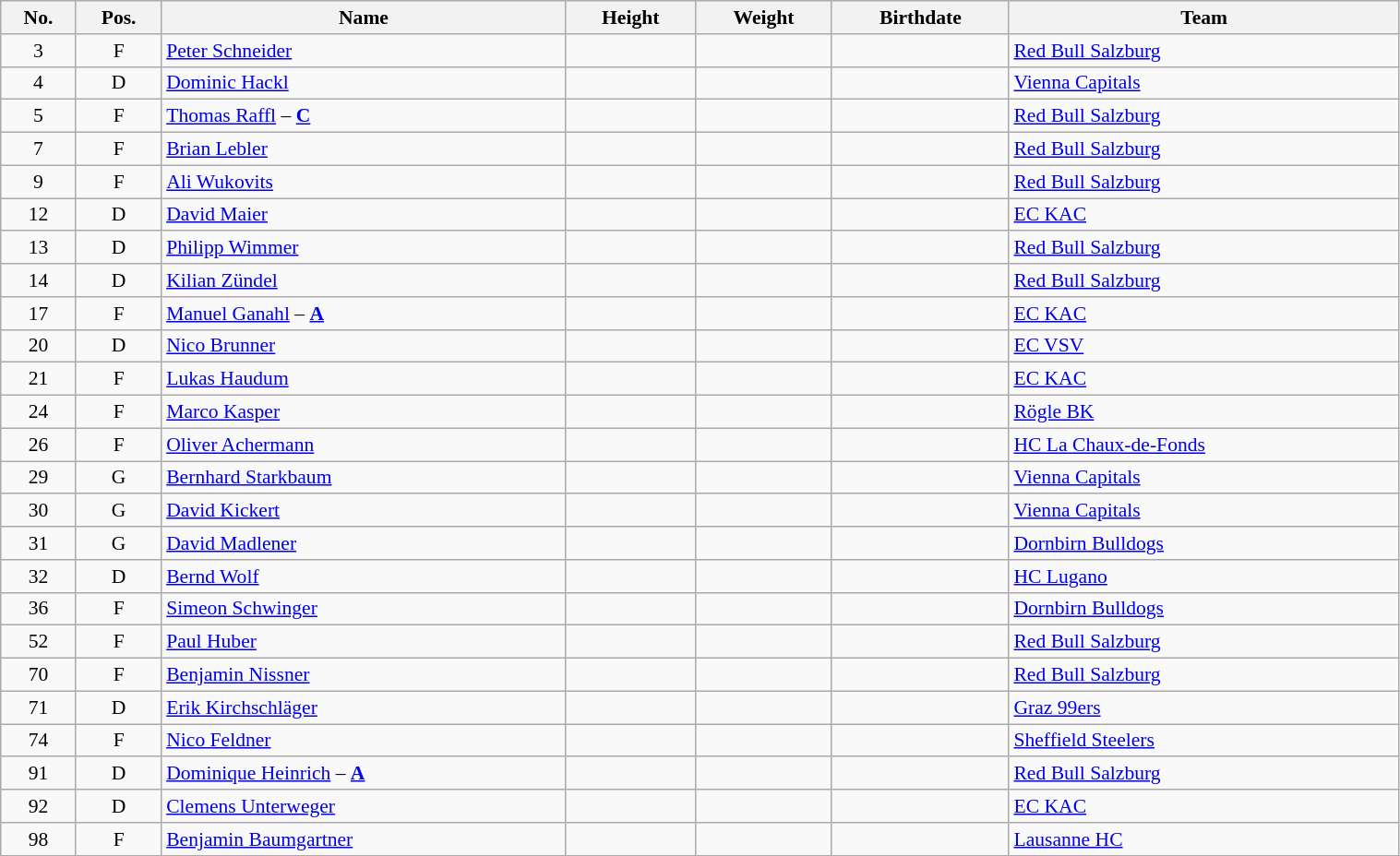<table width="80%" class="wikitable sortable" style="font-size: 90%; text-align: center;">
<tr>
<th>No.</th>
<th>Pos.</th>
<th>Name</th>
<th>Height</th>
<th>Weight</th>
<th>Birthdate</th>
<th>Team</th>
</tr>
<tr>
<td>3</td>
<td>F</td>
<td align=left><a href='#'>Peter Schneider</a></td>
<td></td>
<td></td>
<td></td>
<td style="text-align:left;"> <a href='#'>Red Bull Salzburg</a></td>
</tr>
<tr>
<td>4</td>
<td>D</td>
<td align=left><a href='#'>Dominic Hackl</a></td>
<td></td>
<td></td>
<td></td>
<td style="text-align:left;"> <a href='#'>Vienna Capitals</a></td>
</tr>
<tr>
<td>5</td>
<td>F</td>
<td align=left><a href='#'>Thomas Raffl</a> – <strong><a href='#'>C</a></strong></td>
<td></td>
<td></td>
<td></td>
<td style="text-align:left;"> <a href='#'>Red Bull Salzburg</a></td>
</tr>
<tr>
<td>7</td>
<td>F</td>
<td align=left><a href='#'>Brian Lebler</a></td>
<td></td>
<td></td>
<td></td>
<td style="text-align:left;"> <a href='#'>Red Bull Salzburg</a></td>
</tr>
<tr>
<td>9</td>
<td>F</td>
<td align=left><a href='#'>Ali Wukovits</a></td>
<td></td>
<td></td>
<td></td>
<td style="text-align:left;"> <a href='#'>Red Bull Salzburg</a></td>
</tr>
<tr>
<td>12</td>
<td>D</td>
<td align=left><a href='#'>David Maier</a></td>
<td></td>
<td></td>
<td></td>
<td style="text-align:left;"> <a href='#'>EC KAC</a></td>
</tr>
<tr>
<td>13</td>
<td>D</td>
<td align=left><a href='#'>Philipp Wimmer</a></td>
<td></td>
<td></td>
<td></td>
<td style="text-align:left;"> <a href='#'>Red Bull Salzburg</a></td>
</tr>
<tr>
<td>14</td>
<td>D</td>
<td align=left><a href='#'>Kilian Zündel</a></td>
<td></td>
<td></td>
<td></td>
<td style="text-align:left;"> <a href='#'>Red Bull Salzburg</a></td>
</tr>
<tr>
<td>17</td>
<td>F</td>
<td align=left><a href='#'>Manuel Ganahl</a> – <strong><a href='#'>A</a></strong></td>
<td></td>
<td></td>
<td></td>
<td style="text-align:left;"> <a href='#'>EC KAC</a></td>
</tr>
<tr>
<td>20</td>
<td>D</td>
<td align=left><a href='#'>Nico Brunner</a></td>
<td></td>
<td></td>
<td></td>
<td style="text-align:left;"> <a href='#'>EC VSV</a></td>
</tr>
<tr>
<td>21</td>
<td>F</td>
<td align=left><a href='#'>Lukas Haudum</a></td>
<td></td>
<td></td>
<td></td>
<td style="text-align:left;"> <a href='#'>EC KAC</a></td>
</tr>
<tr>
<td>24</td>
<td>F</td>
<td align=left><a href='#'>Marco Kasper</a></td>
<td></td>
<td></td>
<td></td>
<td style="text-align:left;"> <a href='#'>Rögle BK</a></td>
</tr>
<tr>
<td>26</td>
<td>F</td>
<td align=left><a href='#'>Oliver Achermann</a></td>
<td></td>
<td></td>
<td></td>
<td style="text-align:left;"> <a href='#'>HC La Chaux-de-Fonds</a></td>
</tr>
<tr>
<td>29</td>
<td>G</td>
<td align=left><a href='#'>Bernhard Starkbaum</a></td>
<td></td>
<td></td>
<td></td>
<td style="text-align:left;"> <a href='#'>Vienna Capitals</a></td>
</tr>
<tr>
<td>30</td>
<td>G</td>
<td align=left><a href='#'>David Kickert</a></td>
<td></td>
<td></td>
<td></td>
<td style="text-align:left;"> <a href='#'>Vienna Capitals</a></td>
</tr>
<tr>
<td>31</td>
<td>G</td>
<td align=left><a href='#'>David Madlener</a></td>
<td></td>
<td></td>
<td></td>
<td style="text-align:left;"> <a href='#'>Dornbirn Bulldogs</a></td>
</tr>
<tr>
<td>32</td>
<td>D</td>
<td align=left><a href='#'>Bernd Wolf</a></td>
<td></td>
<td></td>
<td></td>
<td style="text-align:left;"> <a href='#'>HC Lugano</a></td>
</tr>
<tr>
<td>36</td>
<td>F</td>
<td align=left><a href='#'>Simeon Schwinger</a></td>
<td></td>
<td></td>
<td></td>
<td style="text-align:left;"> <a href='#'>Dornbirn Bulldogs</a></td>
</tr>
<tr>
<td>52</td>
<td>F</td>
<td align=left><a href='#'>Paul Huber</a></td>
<td></td>
<td></td>
<td></td>
<td style="text-align:left;"> <a href='#'>Red Bull Salzburg</a></td>
</tr>
<tr>
<td>70</td>
<td>F</td>
<td align=left><a href='#'>Benjamin Nissner</a></td>
<td></td>
<td></td>
<td></td>
<td style="text-align:left;"> <a href='#'>Red Bull Salzburg</a></td>
</tr>
<tr>
<td>71</td>
<td>D</td>
<td align=left><a href='#'>Erik Kirchschläger</a></td>
<td></td>
<td></td>
<td></td>
<td style="text-align:left;"> <a href='#'>Graz 99ers</a></td>
</tr>
<tr>
<td>74</td>
<td>F</td>
<td align=left><a href='#'>Nico Feldner</a></td>
<td></td>
<td></td>
<td></td>
<td style="text-align:left;"> <a href='#'>Sheffield Steelers</a></td>
</tr>
<tr>
<td>91</td>
<td>D</td>
<td align=left><a href='#'>Dominique Heinrich</a> – <strong><a href='#'>A</a></strong></td>
<td></td>
<td></td>
<td></td>
<td style="text-align:left;"> <a href='#'>Red Bull Salzburg</a></td>
</tr>
<tr>
<td>92</td>
<td>D</td>
<td align=left><a href='#'>Clemens Unterweger</a></td>
<td></td>
<td></td>
<td></td>
<td style="text-align:left;"> <a href='#'>EC KAC</a></td>
</tr>
<tr>
<td>98</td>
<td>F</td>
<td align=left><a href='#'>Benjamin Baumgartner</a></td>
<td></td>
<td></td>
<td></td>
<td style="text-align:left;"> <a href='#'>Lausanne HC</a></td>
</tr>
</table>
